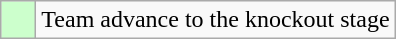<table class="wikitable">
<tr>
<td style="background:#ccffcc;">    </td>
<td>Team advance to the knockout stage</td>
</tr>
</table>
